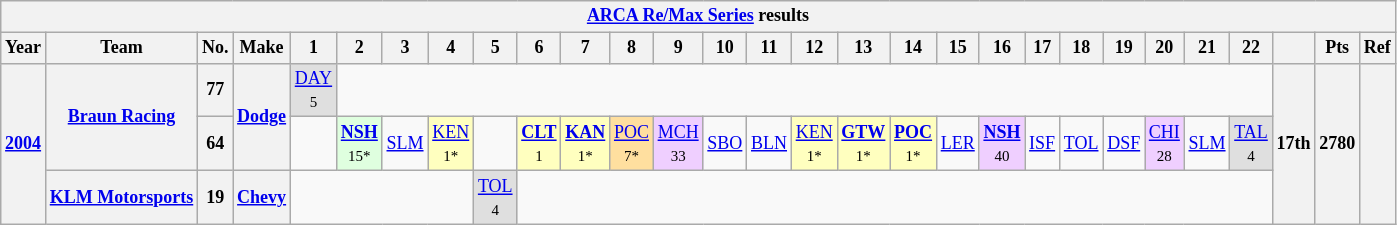<table class="wikitable" style="text-align:center; font-size:75%">
<tr>
<th colspan=45><a href='#'>ARCA Re/Max Series</a> results</th>
</tr>
<tr>
<th>Year</th>
<th>Team</th>
<th>No.</th>
<th>Make</th>
<th>1</th>
<th>2</th>
<th>3</th>
<th>4</th>
<th>5</th>
<th>6</th>
<th>7</th>
<th>8</th>
<th>9</th>
<th>10</th>
<th>11</th>
<th>12</th>
<th>13</th>
<th>14</th>
<th>15</th>
<th>16</th>
<th>17</th>
<th>18</th>
<th>19</th>
<th>20</th>
<th>21</th>
<th>22</th>
<th></th>
<th>Pts</th>
<th>Ref</th>
</tr>
<tr>
<th rowspan=3><a href='#'>2004</a></th>
<th rowspan=2><a href='#'>Braun Racing</a></th>
<th>77</th>
<th rowspan=2><a href='#'>Dodge</a></th>
<td style="background:#DFDFDF;"><a href='#'>DAY</a><br><small>5</small></td>
<td colspan=21></td>
<th rowspan=3>17th</th>
<th rowspan=3>2780</th>
<th rowspan=3></th>
</tr>
<tr>
<th>64</th>
<td></td>
<td style="background:#DFFFDF;"><strong><a href='#'>NSH</a></strong><br><small>15*</small></td>
<td><a href='#'>SLM</a></td>
<td style="background:#FFFFBF;"><a href='#'>KEN</a><br><small>1*</small></td>
<td></td>
<td style="background:#FFFFBF;"><strong><a href='#'>CLT</a></strong><br><small>1</small></td>
<td style="background:#FFFFBF;"><strong><a href='#'>KAN</a></strong><br><small>1*</small></td>
<td style="background:#FFDF9F;"><a href='#'>POC</a><br><small>7*</small></td>
<td style="background:#EFCFFF;"><a href='#'>MCH</a><br><small>33</small></td>
<td><a href='#'>SBO</a></td>
<td><a href='#'>BLN</a></td>
<td style="background:#FFFFBF;"><a href='#'>KEN</a><br><small>1*</small></td>
<td style="background:#FFFFBF;"><strong><a href='#'>GTW</a></strong><br><small>1*</small></td>
<td style="background:#FFFFBF;"><strong><a href='#'>POC</a></strong><br><small>1*</small></td>
<td><a href='#'>LER</a></td>
<td style="background:#EFCFFF;"><strong><a href='#'>NSH</a></strong><br><small>40</small></td>
<td><a href='#'>ISF</a></td>
<td><a href='#'>TOL</a></td>
<td><a href='#'>DSF</a></td>
<td style="background:#EFCFFF;"><a href='#'>CHI</a><br><small>28</small></td>
<td><a href='#'>SLM</a></td>
<td style="background:#DFDFDF;"><a href='#'>TAL</a><br><small>4</small></td>
</tr>
<tr>
<th><a href='#'>KLM Motorsports</a></th>
<th>19</th>
<th><a href='#'>Chevy</a></th>
<td colspan=4></td>
<td style="background:#DFDFDF;"><a href='#'>TOL</a><br><small>4</small></td>
<td colspan=17></td>
</tr>
</table>
